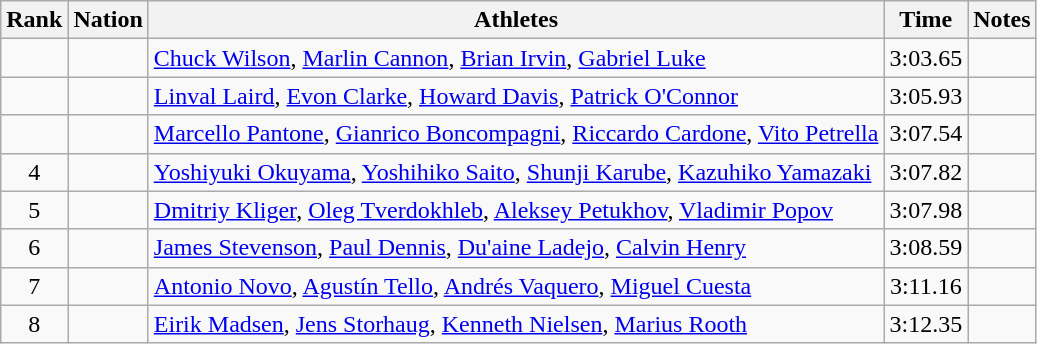<table class="wikitable sortable" style="text-align:center">
<tr>
<th>Rank</th>
<th>Nation</th>
<th>Athletes</th>
<th>Time</th>
<th>Notes</th>
</tr>
<tr>
<td></td>
<td align=left></td>
<td align=left><a href='#'>Chuck Wilson</a>, <a href='#'>Marlin Cannon</a>, <a href='#'>Brian Irvin</a>, <a href='#'>Gabriel Luke</a></td>
<td>3:03.65</td>
<td></td>
</tr>
<tr>
<td></td>
<td align=left></td>
<td align=left><a href='#'>Linval Laird</a>, <a href='#'>Evon Clarke</a>, <a href='#'>Howard Davis</a>, <a href='#'>Patrick O'Connor</a></td>
<td>3:05.93</td>
<td></td>
</tr>
<tr>
<td></td>
<td align=left></td>
<td align=left><a href='#'>Marcello Pantone</a>, <a href='#'>Gianrico Boncompagni</a>, <a href='#'>Riccardo Cardone</a>, <a href='#'>Vito Petrella</a></td>
<td>3:07.54</td>
<td></td>
</tr>
<tr>
<td>4</td>
<td align=left></td>
<td align=left><a href='#'>Yoshiyuki Okuyama</a>, <a href='#'>Yoshihiko Saito</a>, <a href='#'>Shunji Karube</a>, <a href='#'>Kazuhiko Yamazaki</a></td>
<td>3:07.82</td>
<td></td>
</tr>
<tr>
<td>5</td>
<td align=left></td>
<td align=left><a href='#'>Dmitriy Kliger</a>, <a href='#'>Oleg Tverdokhleb</a>, <a href='#'>Aleksey Petukhov</a>, <a href='#'>Vladimir Popov</a></td>
<td>3:07.98</td>
<td></td>
</tr>
<tr>
<td>6</td>
<td align=left></td>
<td align=left><a href='#'>James Stevenson</a>, <a href='#'>Paul Dennis</a>, <a href='#'>Du'aine Ladejo</a>, <a href='#'>Calvin Henry</a></td>
<td>3:08.59</td>
<td></td>
</tr>
<tr>
<td>7</td>
<td align=left></td>
<td align=left><a href='#'>Antonio Novo</a>, <a href='#'>Agustín Tello</a>, <a href='#'>Andrés Vaquero</a>, <a href='#'>Miguel Cuesta</a></td>
<td>3:11.16</td>
<td></td>
</tr>
<tr>
<td>8</td>
<td align=left></td>
<td align=left><a href='#'>Eirik Madsen</a>, <a href='#'>Jens Storhaug</a>, <a href='#'>Kenneth Nielsen</a>, <a href='#'>Marius Rooth</a></td>
<td>3:12.35</td>
<td></td>
</tr>
</table>
